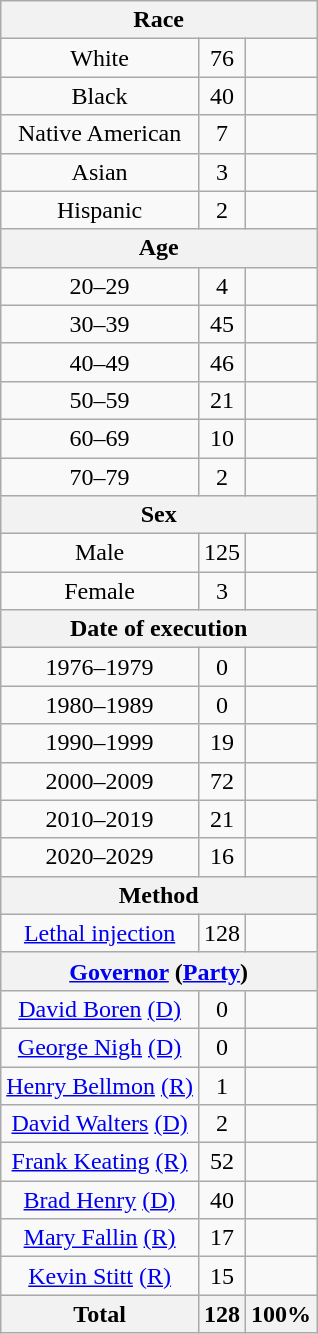<table class="wikitable" style="text-align:center;">
<tr>
<th colspan="3">Race</th>
</tr>
<tr>
<td>White</td>
<td>76</td>
<td></td>
</tr>
<tr>
<td>Black</td>
<td>40</td>
<td></td>
</tr>
<tr>
<td>Native American</td>
<td>7</td>
<td></td>
</tr>
<tr>
<td>Asian</td>
<td>3</td>
<td></td>
</tr>
<tr>
<td>Hispanic</td>
<td>2</td>
<td></td>
</tr>
<tr>
<th colspan="3">Age</th>
</tr>
<tr>
<td>20–29</td>
<td>4</td>
<td></td>
</tr>
<tr>
<td>30–39</td>
<td>45</td>
<td></td>
</tr>
<tr>
<td>40–49</td>
<td>46</td>
<td></td>
</tr>
<tr>
<td>50–59</td>
<td>21</td>
<td></td>
</tr>
<tr>
<td>60–69</td>
<td>10</td>
<td></td>
</tr>
<tr>
<td>70–79</td>
<td>2</td>
<td></td>
</tr>
<tr>
<th colspan="3">Sex</th>
</tr>
<tr>
<td>Male</td>
<td>125</td>
<td></td>
</tr>
<tr>
<td>Female</td>
<td>3</td>
<td></td>
</tr>
<tr>
<th colspan="3">Date of execution</th>
</tr>
<tr>
<td>1976–1979</td>
<td>0</td>
<td></td>
</tr>
<tr>
<td>1980–1989</td>
<td>0</td>
<td></td>
</tr>
<tr>
<td>1990–1999</td>
<td>19</td>
<td></td>
</tr>
<tr>
<td>2000–2009</td>
<td>72</td>
<td></td>
</tr>
<tr>
<td>2010–2019</td>
<td>21</td>
<td></td>
</tr>
<tr>
<td>2020–2029</td>
<td>16</td>
<td></td>
</tr>
<tr>
<th colspan="3">Method</th>
</tr>
<tr>
<td><a href='#'>Lethal injection</a></td>
<td>128</td>
<td></td>
</tr>
<tr>
<th colspan="3"><a href='#'>Governor</a> (<a href='#'>Party</a>)</th>
</tr>
<tr>
<td><a href='#'>David Boren</a> <a href='#'>(D)</a></td>
<td>0</td>
<td></td>
</tr>
<tr>
<td><a href='#'>George Nigh</a> <a href='#'>(D)</a></td>
<td>0</td>
<td></td>
</tr>
<tr>
<td><a href='#'>Henry Bellmon</a> <a href='#'>(R)</a></td>
<td>1</td>
<td></td>
</tr>
<tr>
<td><a href='#'>David Walters</a> <a href='#'>(D)</a></td>
<td>2</td>
<td></td>
</tr>
<tr>
<td><a href='#'>Frank Keating</a>  <a href='#'>(R)</a></td>
<td>52</td>
<td></td>
</tr>
<tr>
<td><a href='#'>Brad Henry</a> <a href='#'>(D)</a></td>
<td>40</td>
<td></td>
</tr>
<tr>
<td><a href='#'>Mary Fallin</a> <a href='#'>(R)</a></td>
<td>17</td>
<td></td>
</tr>
<tr>
<td><a href='#'>Kevin Stitt</a> <a href='#'>(R)</a></td>
<td>15</td>
<td></td>
</tr>
<tr>
<th>Total</th>
<th>128</th>
<th>100%</th>
</tr>
</table>
